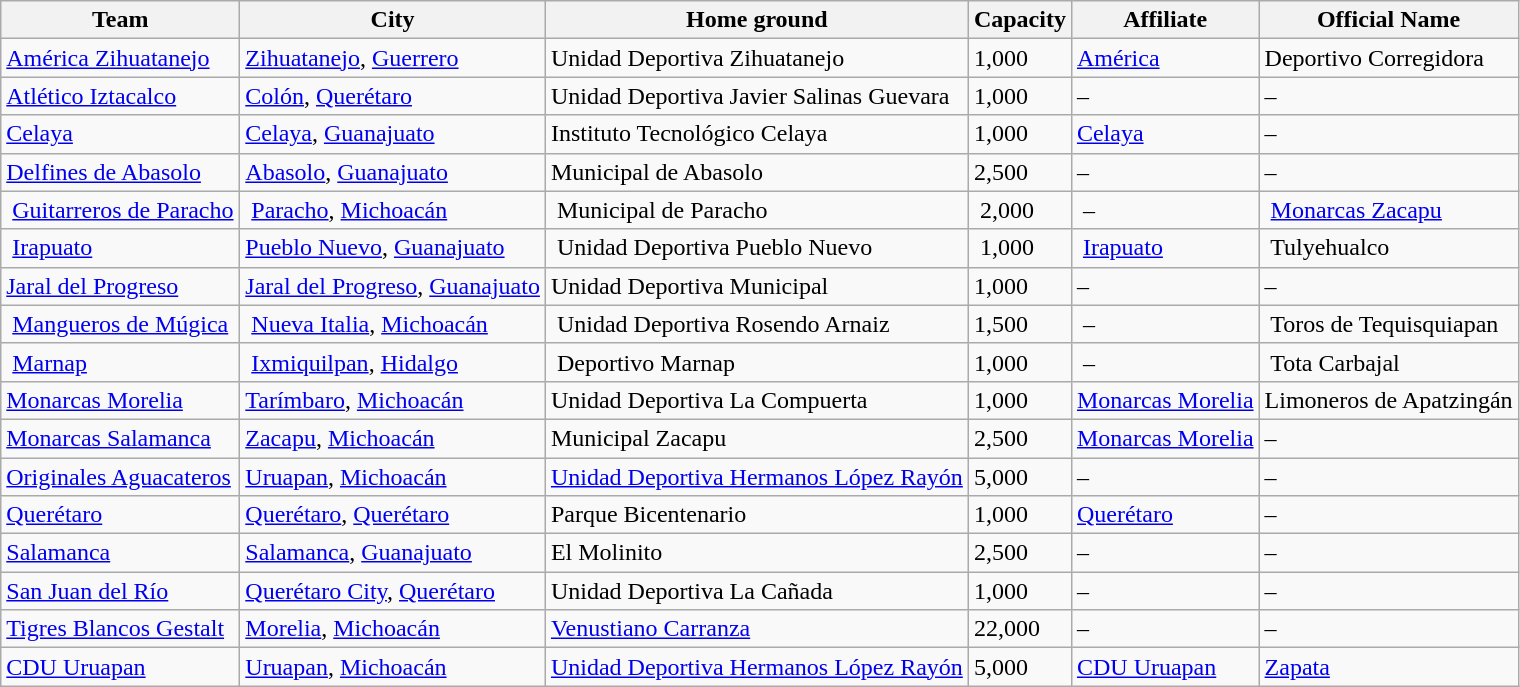<table class="wikitable sortable">
<tr>
<th>Team</th>
<th>City</th>
<th>Home ground</th>
<th>Capacity</th>
<th>Affiliate</th>
<th>Official Name</th>
</tr>
<tr>
<td><a href='#'>América Zihuatanejo</a></td>
<td><a href='#'>Zihuatanejo</a>, <a href='#'>Guerrero</a></td>
<td>Unidad Deportiva Zihuatanejo</td>
<td>1,000</td>
<td><a href='#'>América</a></td>
<td>Deportivo Corregidora</td>
</tr>
<tr>
<td><a href='#'>Atlético Iztacalco</a></td>
<td><a href='#'>Colón</a>, <a href='#'>Querétaro</a></td>
<td>Unidad Deportiva Javier Salinas Guevara</td>
<td>1,000</td>
<td>–</td>
<td>–</td>
</tr>
<tr>
<td><a href='#'>Celaya</a></td>
<td><a href='#'>Celaya</a>, <a href='#'>Guanajuato</a></td>
<td>Instituto Tecnológico Celaya</td>
<td>1,000</td>
<td><a href='#'>Celaya</a></td>
<td>–</td>
</tr>
<tr>
<td><a href='#'>Delfines de Abasolo</a></td>
<td><a href='#'>Abasolo</a>, <a href='#'>Guanajuato</a></td>
<td>Municipal de Abasolo</td>
<td>2,500</td>
<td>–</td>
<td>–</td>
</tr>
<tr>
<td> <a href='#'>Guitarreros de Paracho</a></td>
<td> <a href='#'>Paracho</a>, <a href='#'>Michoacán</a> </td>
<td> Municipal de Paracho</td>
<td> 2,000</td>
<td> – </td>
<td> <a href='#'>Monarcas Zacapu</a></td>
</tr>
<tr>
<td> <a href='#'>Irapuato</a></td>
<td><a href='#'>Pueblo Nuevo</a>, <a href='#'>Guanajuato</a> </td>
<td> Unidad Deportiva Pueblo Nuevo</td>
<td> 1,000</td>
<td> <a href='#'>Irapuato</a></td>
<td> Tulyehualco</td>
</tr>
<tr>
<td><a href='#'>Jaral del Progreso</a></td>
<td><a href='#'>Jaral del Progreso</a>, <a href='#'>Guanajuato</a></td>
<td>Unidad Deportiva Municipal</td>
<td>1,000</td>
<td>–</td>
<td>–</td>
</tr>
<tr>
<td> <a href='#'>Mangueros de Múgica</a> </td>
<td> <a href='#'>Nueva Italia</a>, <a href='#'>Michoacán</a> </td>
<td> Unidad Deportiva Rosendo Arnaiz </td>
<td>1,500 </td>
<td> – </td>
<td> Toros de Tequisquiapan</td>
</tr>
<tr>
<td> <a href='#'>Marnap</a> </td>
<td> <a href='#'>Ixmiquilpan</a>, <a href='#'>Hidalgo</a> </td>
<td> Deportivo Marnap</td>
<td>1,000 </td>
<td> – </td>
<td> Tota Carbajal</td>
</tr>
<tr>
<td><a href='#'>Monarcas Morelia</a></td>
<td><a href='#'>Tarímbaro</a>, <a href='#'>Michoacán</a></td>
<td>Unidad Deportiva La Compuerta</td>
<td>1,000</td>
<td><a href='#'>Monarcas Morelia</a></td>
<td>Limoneros de Apatzingán</td>
</tr>
<tr>
<td><a href='#'>Monarcas Salamanca</a></td>
<td><a href='#'>Zacapu</a>, <a href='#'>Michoacán</a></td>
<td>Municipal Zacapu</td>
<td>2,500</td>
<td><a href='#'>Monarcas Morelia</a></td>
<td>–</td>
</tr>
<tr>
<td><a href='#'>Originales Aguacateros</a></td>
<td><a href='#'>Uruapan</a>, <a href='#'>Michoacán</a></td>
<td><a href='#'>Unidad Deportiva Hermanos López Rayón</a></td>
<td>5,000</td>
<td>–</td>
<td>–</td>
</tr>
<tr>
<td><a href='#'>Querétaro</a></td>
<td><a href='#'>Querétaro</a>, <a href='#'>Querétaro</a></td>
<td>Parque Bicentenario</td>
<td>1,000</td>
<td><a href='#'>Querétaro</a></td>
<td>–</td>
</tr>
<tr>
<td><a href='#'>Salamanca</a></td>
<td><a href='#'>Salamanca</a>, <a href='#'>Guanajuato</a></td>
<td>El Molinito</td>
<td>2,500</td>
<td>–</td>
<td>–</td>
</tr>
<tr>
<td><a href='#'>San Juan del Río</a></td>
<td><a href='#'>Querétaro City</a>, <a href='#'>Querétaro</a></td>
<td>Unidad Deportiva La Cañada</td>
<td>1,000</td>
<td>–</td>
<td>–</td>
</tr>
<tr>
<td><a href='#'>Tigres Blancos Gestalt</a></td>
<td><a href='#'>Morelia</a>, <a href='#'>Michoacán</a></td>
<td><a href='#'>Venustiano Carranza</a></td>
<td>22,000</td>
<td>–</td>
<td>–</td>
</tr>
<tr>
<td><a href='#'>CDU Uruapan</a></td>
<td><a href='#'>Uruapan</a>, <a href='#'>Michoacán</a></td>
<td><a href='#'>Unidad Deportiva Hermanos López Rayón</a></td>
<td>5,000</td>
<td><a href='#'>CDU Uruapan</a></td>
<td><a href='#'>Zapata</a></td>
</tr>
</table>
